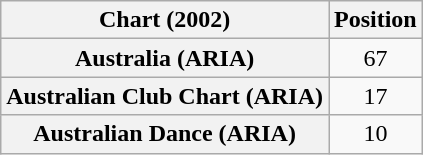<table class="wikitable sortable plainrowheaders" style="text-align:center">
<tr>
<th scope="col">Chart (2002)</th>
<th scope="col">Position</th>
</tr>
<tr>
<th scope="row">Australia (ARIA)</th>
<td>67</td>
</tr>
<tr>
<th scope="row">Australian Club Chart (ARIA)</th>
<td>17</td>
</tr>
<tr>
<th scope="row">Australian Dance (ARIA)</th>
<td>10</td>
</tr>
</table>
